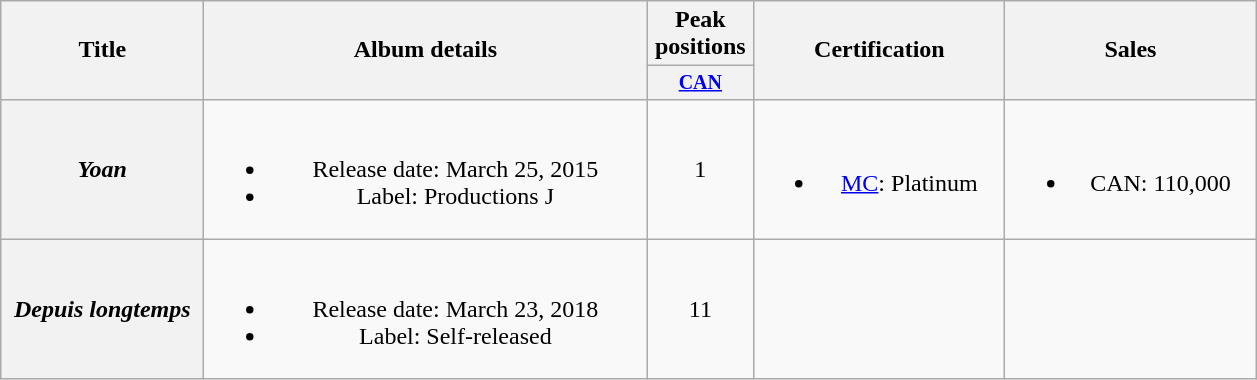<table class="wikitable plainrowheaders" style="text-align:center;">
<tr>
<th rowspan="2" style="width:8em;">Title</th>
<th rowspan="2" style="width:18em;">Album details</th>
<th>Peak positions</th>
<th rowspan="2" style="width:10em;">Certification</th>
<th rowspan="2" style="width:10em;">Sales</th>
</tr>
<tr style="font-size:smaller;">
<th width="65"><a href='#'>CAN</a><br></th>
</tr>
<tr>
<th scope="row"><em>Yoan</em></th>
<td><br><ul><li>Release date: March 25, 2015</li><li>Label: Productions J</li></ul></td>
<td>1</td>
<td><br><ul><li><a href='#'>MC</a>: Platinum</li></ul></td>
<td><br><ul><li>CAN: 110,000</li></ul></td>
</tr>
<tr>
<th scope="row"><em>Depuis longtemps</em></th>
<td><br><ul><li>Release date: March 23, 2018</li><li>Label: Self-released</li></ul></td>
<td>11</td>
<td></td>
<td></td>
</tr>
</table>
